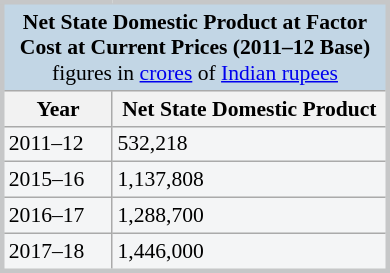<table class="wikitable" style="float:right; width:260px; margin:0 0 1em 1em; background:#f4f5f6; border:#c6c7c8 solid; font-size:90%">
<tr>
<td colspan=2 style="background:#c2d6e5; text-align:center"><strong>Net State Domestic Product at Factor Cost at Current Prices (2011–12 Base)</strong><br>figures in <a href='#'>crores</a> of <a href='#'>Indian rupees</a></td>
</tr>
<tr>
<th>Year</th>
<th>Net State Domestic Product</th>
</tr>
<tr>
<td>2011–12</td>
<td>532,218</td>
</tr>
<tr>
<td>2015–16</td>
<td>1,137,808</td>
</tr>
<tr>
<td>2016–17</td>
<td>1,288,700</td>
</tr>
<tr>
<td>2017–18</td>
<td>1,446,000 </td>
</tr>
</table>
